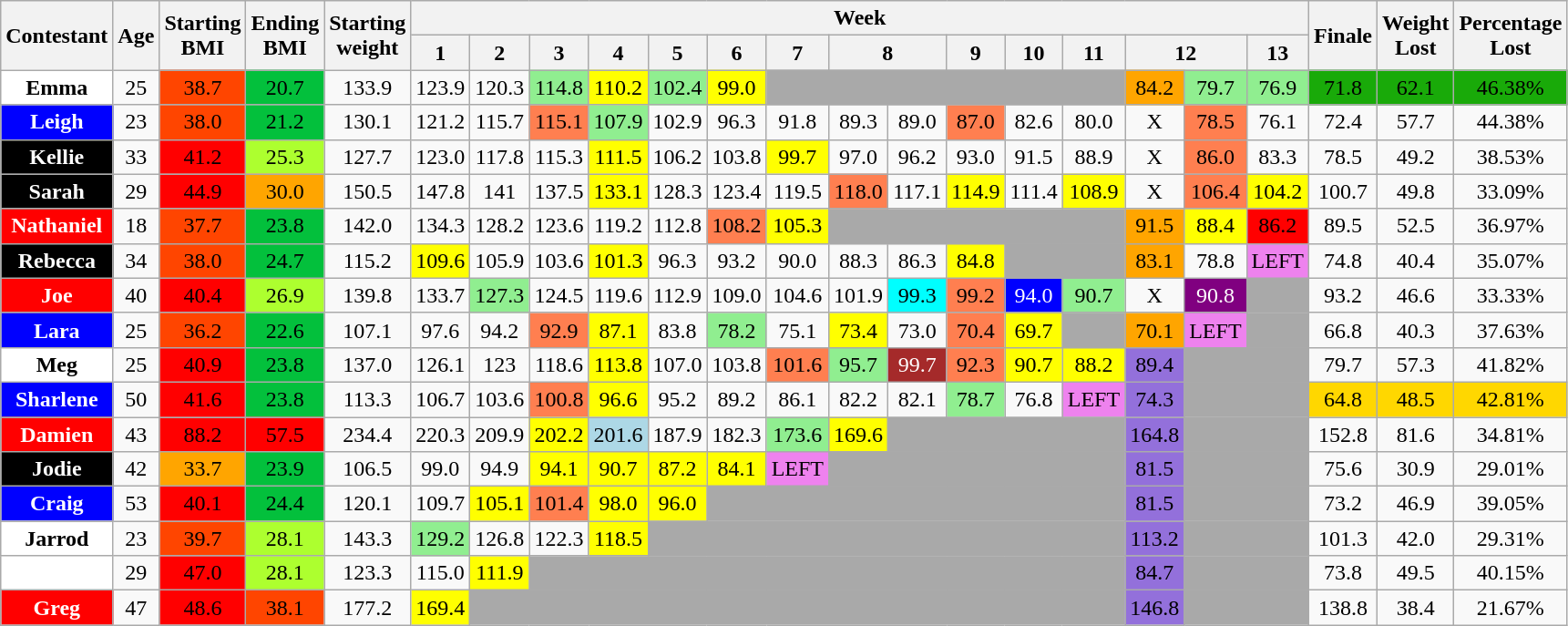<table class="wikitable" style="text-align:center">
<tr>
<th rowspan=2>Contestant</th>
<th rowspan=2>Age</th>
<th rowspan=2>Starting<br>BMI</th>
<th rowspan=2>Ending<br>BMI</th>
<th rowspan=2>Starting<br>weight</th>
<th colspan=15>Week</th>
<th rowspan=2>Finale</th>
<th rowspan=2>Weight<br>Lost</th>
<th rowspan=2>Percentage<br>Lost</th>
</tr>
<tr>
<th>1</th>
<th>2</th>
<th>3</th>
<th>4</th>
<th>5</th>
<th>6</th>
<th>7</th>
<th colspan=2>8</th>
<th>9</th>
<th>10</th>
<th>11</th>
<th colspan=2>12</th>
<th>13</th>
</tr>
<tr>
<td style="background:white;"><strong>Emma</strong></td>
<td>25</td>
<td bgcolor=FF4500>38.7</td>
<td bgcolor=#03C03C>20.7</td>
<td>133.9</td>
<td>123.9</td>
<td>120.3</td>
<td style="background:lightgreen;">114.8</td>
<td style="background:yellow;">110.2</td>
<td style="background:lightgreen;">102.4</td>
<td style="background:yellow;">99.0</td>
<td style="background:darkgray;" colspan=6></td>
<td style="background:orange;">84.2</td>
<td style="background:lightgreen;">79.7</td>
<td style="background:lightgreen;">76.9</td>
<td style="background:#19AA09;">71.8</td>
<td style="background:#19AA09;">62.1</td>
<td style="background:#19AA09;">46.38%</td>
</tr>
<tr>
<td style="background:blue;color:white;"><strong>Leigh</strong></td>
<td>23</td>
<td bgcolor=FF4500>38.0</td>
<td bgcolor=#03C03C>21.2</td>
<td>130.1</td>
<td>121.2</td>
<td>115.7</td>
<td bgcolor=coral>115.1</td>
<td style="background:lightgreen;">107.9</td>
<td>102.9</td>
<td>96.3</td>
<td>91.8</td>
<td>89.3</td>
<td>89.0</td>
<td bgcolor=coral>87.0</td>
<td>82.6</td>
<td>80.0</td>
<td>X</td>
<td style="background:coral;">78.5</td>
<td>76.1</td>
<td>72.4</td>
<td>57.7</td>
<td>44.38%</td>
</tr>
<tr>
<td style="background:black;color:white;"><strong>Kellie</strong></td>
<td>33</td>
<td bgcolor=red>41.2</td>
<td bgcolor=greenyellow>25.3</td>
<td>127.7</td>
<td>123.0</td>
<td>117.8</td>
<td>115.3</td>
<td style="background:yellow;">111.5</td>
<td>106.2</td>
<td>103.8</td>
<td style="background:yellow;">99.7</td>
<td>97.0</td>
<td>96.2</td>
<td>93.0</td>
<td>91.5</td>
<td>88.9</td>
<td>X</td>
<td style="background:coral;">86.0</td>
<td>83.3</td>
<td>78.5</td>
<td>49.2</td>
<td>38.53%</td>
</tr>
<tr>
<td style="background:black;color:white;"><strong>Sarah</strong></td>
<td>29</td>
<td bgcolor=red>44.9</td>
<td bgcolor=orange>30.0</td>
<td>150.5</td>
<td>147.8</td>
<td>141</td>
<td>137.5</td>
<td style="background:yellow;">133.1</td>
<td>128.3</td>
<td>123.4</td>
<td>119.5</td>
<td bgcolor=coral>118.0</td>
<td>117.1</td>
<td style="background:yellow;">114.9</td>
<td>111.4</td>
<td style="background:yellow;">108.9</td>
<td>X</td>
<td style="background:coral;">106.4</td>
<td style="background:yellow;">104.2</td>
<td>100.7</td>
<td>49.8</td>
<td>33.09%</td>
</tr>
<tr>
<td style="background:red;color:white;"><strong>Nathaniel</strong></td>
<td>18</td>
<td bgcolor=FF4500>37.7</td>
<td bgcolor=#03C03C>23.8</td>
<td>142.0</td>
<td>134.3</td>
<td>128.2</td>
<td>123.6</td>
<td>119.2</td>
<td>112.8</td>
<td bgcolor=coral>108.2</td>
<td style="background:yellow;">105.3</td>
<td style="background:darkgray;" colspan=5></td>
<td style="background:orange;">91.5</td>
<td style="background:yellow;">88.4</td>
<td style="background:red;">86.2</td>
<td>89.5</td>
<td>52.5</td>
<td>36.97%</td>
</tr>
<tr>
<td style="background:black;color:white;"><strong>Rebecca</strong></td>
<td>34</td>
<td bgcolor=FF4500>38.0</td>
<td bgcolor=#03C03C>24.7</td>
<td>115.2</td>
<td style="background:yellow;">109.6</td>
<td>105.9</td>
<td>103.6</td>
<td style="background:yellow;">101.3</td>
<td>96.3</td>
<td>93.2</td>
<td>90.0</td>
<td>88.3</td>
<td>86.3</td>
<td style="background:yellow;">84.8</td>
<td style="background:darkgray;" colspan=2></td>
<td style="background:orange;">83.1</td>
<td>78.8</td>
<td style="background:violet;">LEFT</td>
<td>74.8</td>
<td>40.4</td>
<td>35.07%</td>
</tr>
<tr>
<td style="background:red;color:white;"><strong>Joe</strong></td>
<td>40</td>
<td bgcolor=red>40.4</td>
<td bgcolor=greenyellow>26.9</td>
<td>139.8</td>
<td>133.7</td>
<td style="background:lightgreen;">127.3</td>
<td>124.5</td>
<td>119.6</td>
<td>112.9</td>
<td>109.0</td>
<td>104.6</td>
<td>101.9</td>
<td style="background:aqua;">99.3</td>
<td bgcolor=coral>99.2</td>
<td style="background:blue;color:white;">94.0</td>
<td style="background:lightgreen;">90.7</td>
<td>X</td>
<td style="background:purple;color:white;">90.8</td>
<td style="background:darkgray;"></td>
<td>93.2</td>
<td>46.6</td>
<td>33.33%</td>
</tr>
<tr>
<td style="background:blue;color:white;"><strong>Lara</strong></td>
<td>25</td>
<td bgcolor=FF4500>36.2</td>
<td bgcolor=#03C03C>22.6</td>
<td>107.1</td>
<td>97.6</td>
<td>94.2</td>
<td bgcolor=coral>92.9</td>
<td style="background:yellow;">87.1</td>
<td>83.8</td>
<td style="background:lightgreen;">78.2</td>
<td>75.1</td>
<td style="background:yellow;">73.4</td>
<td>73.0</td>
<td bgcolor=coral>70.4</td>
<td style="background:yellow;">69.7</td>
<td style="background:darkgray;"></td>
<td style="background:orange;">70.1</td>
<td style="background:violet;">LEFT</td>
<td style="background:darkgray;"></td>
<td>66.8</td>
<td>40.3</td>
<td>37.63%</td>
</tr>
<tr>
<td style="background:white;"><strong>Meg</strong></td>
<td>25</td>
<td bgcolor=red>40.9</td>
<td bgcolor=#03C03C>23.8</td>
<td>137.0</td>
<td>126.1</td>
<td>123</td>
<td>118.6</td>
<td style="background:yellow;">113.8</td>
<td>107.0</td>
<td>103.8</td>
<td bgcolor=coral>101.6</td>
<td style="background:lightgreen;">95.7</td>
<td style="background:brown;color:white;">99.7</td>
<td bgcolor=coral>92.3</td>
<td style="background:yellow;">90.7</td>
<td style="background:yellow;">88.2</td>
<td style="background:#9370DB;">89.4</td>
<td style="background:darkgray;" colspan=2></td>
<td>79.7</td>
<td>57.3</td>
<td>41.82%</td>
</tr>
<tr>
<td style="background:blue;color:white;"><strong>Sharlene</strong></td>
<td>50</td>
<td bgcolor=red>41.6</td>
<td bgcolor=#03C03C>23.8</td>
<td>113.3</td>
<td>106.7</td>
<td>103.6</td>
<td bgcolor=coral>100.8</td>
<td style="background:yellow;">96.6</td>
<td>95.2</td>
<td>89.2</td>
<td>86.1</td>
<td>82.2</td>
<td>82.1</td>
<td style="background:lightgreen;">78.7</td>
<td>76.8</td>
<td style="background:violet;">LEFT</td>
<td style="background:#9370DB;">74.3</td>
<td style="background:darkgray;" colspan=2></td>
<td style="background:gold;">64.8</td>
<td style="background:gold;">48.5</td>
<td style="background:gold;">42.81%</td>
</tr>
<tr>
<td style="background:red;color:white;"><strong>Damien</strong></td>
<td>43</td>
<td bgcolor=red>88.2</td>
<td bgcolor=red>57.5</td>
<td>234.4</td>
<td>220.3</td>
<td>209.9</td>
<td style="background:yellow;">202.2</td>
<td style="background:lightblue;">201.6</td>
<td>187.9</td>
<td>182.3</td>
<td style="background:lightgreen;">173.6</td>
<td style="background:yellow;">169.6</td>
<td style="background:darkgray;" colspan=4></td>
<td style="background:#9370DB;">164.8</td>
<td style="background:darkgray;" colspan=2></td>
<td>152.8</td>
<td>81.6</td>
<td>34.81%</td>
</tr>
<tr>
<td style="background:black;color:white;"><strong>Jodie</strong></td>
<td>42</td>
<td bgcolor=orange>33.7</td>
<td bgcolor=#03C03C>23.9</td>
<td>106.5</td>
<td>99.0</td>
<td>94.9</td>
<td style="background:yellow;">94.1</td>
<td style="background:yellow;">90.7</td>
<td style="background:yellow;">87.2</td>
<td style="background:yellow;">84.1</td>
<td style="background:violet;">LEFT</td>
<td style="background:darkgray;" colspan=5></td>
<td style="background:#9370DB;">81.5</td>
<td style="background:darkgray;" colspan=2></td>
<td>75.6</td>
<td>30.9</td>
<td>29.01%</td>
</tr>
<tr>
<td style="background:blue;color:white;"><strong>Craig</strong></td>
<td>53</td>
<td bgcolor=red>40.1</td>
<td bgcolor=#03C03C>24.4</td>
<td>120.1</td>
<td>109.7</td>
<td style="background:yellow;">105.1</td>
<td bgcolor=coral>101.4</td>
<td style="background:yellow;">98.0</td>
<td style="background:yellow;">96.0</td>
<td style="background:darkgray;" colspan=7></td>
<td style="background:#9370DB;">81.5</td>
<td style="background:darkgray;" colspan=2></td>
<td>73.2</td>
<td>46.9</td>
<td>39.05%</td>
</tr>
<tr>
<td style="background:white;"><strong>Jarrod</strong></td>
<td>23</td>
<td bgcolor=FF4500>39.7</td>
<td bgcolor=greenyellow>28.1</td>
<td>143.3</td>
<td style="background:lightgreen;">129.2</td>
<td>126.8</td>
<td>122.3</td>
<td style="background:yellow;">118.5</td>
<td style="background:darkgray;" colspan=8></td>
<td style="background:#9370DB;">113.2</td>
<td style="background:darkgray;" colspan=2></td>
<td>101.3</td>
<td>42.0</td>
<td>29.31%</td>
</tr>
<tr>
<td style="background:white;"></td>
<td>29</td>
<td bgcolor=red>47.0</td>
<td bgcolor=greenyellow>28.1</td>
<td>123.3</td>
<td>115.0</td>
<td style="background:yellow;">111.9</td>
<td style="background:darkgray;" colspan=10></td>
<td style="background:#9370DB;">84.7</td>
<td style="background:darkgray;" colspan=2></td>
<td>73.8</td>
<td>49.5</td>
<td>40.15%</td>
</tr>
<tr>
<td style="background:red;color:white;"><strong>Greg</strong></td>
<td>47</td>
<td bgcolor=red>48.6</td>
<td bgcolor=#FF4500>38.1</td>
<td>177.2</td>
<td style="background:yellow;">169.4</td>
<td style="background:darkgray;" colspan=11></td>
<td style="background:#9370DB;">146.8</td>
<td style="background:darkgray;" colspan=2></td>
<td>138.8</td>
<td>38.4</td>
<td>21.67%</td>
</tr>
</table>
